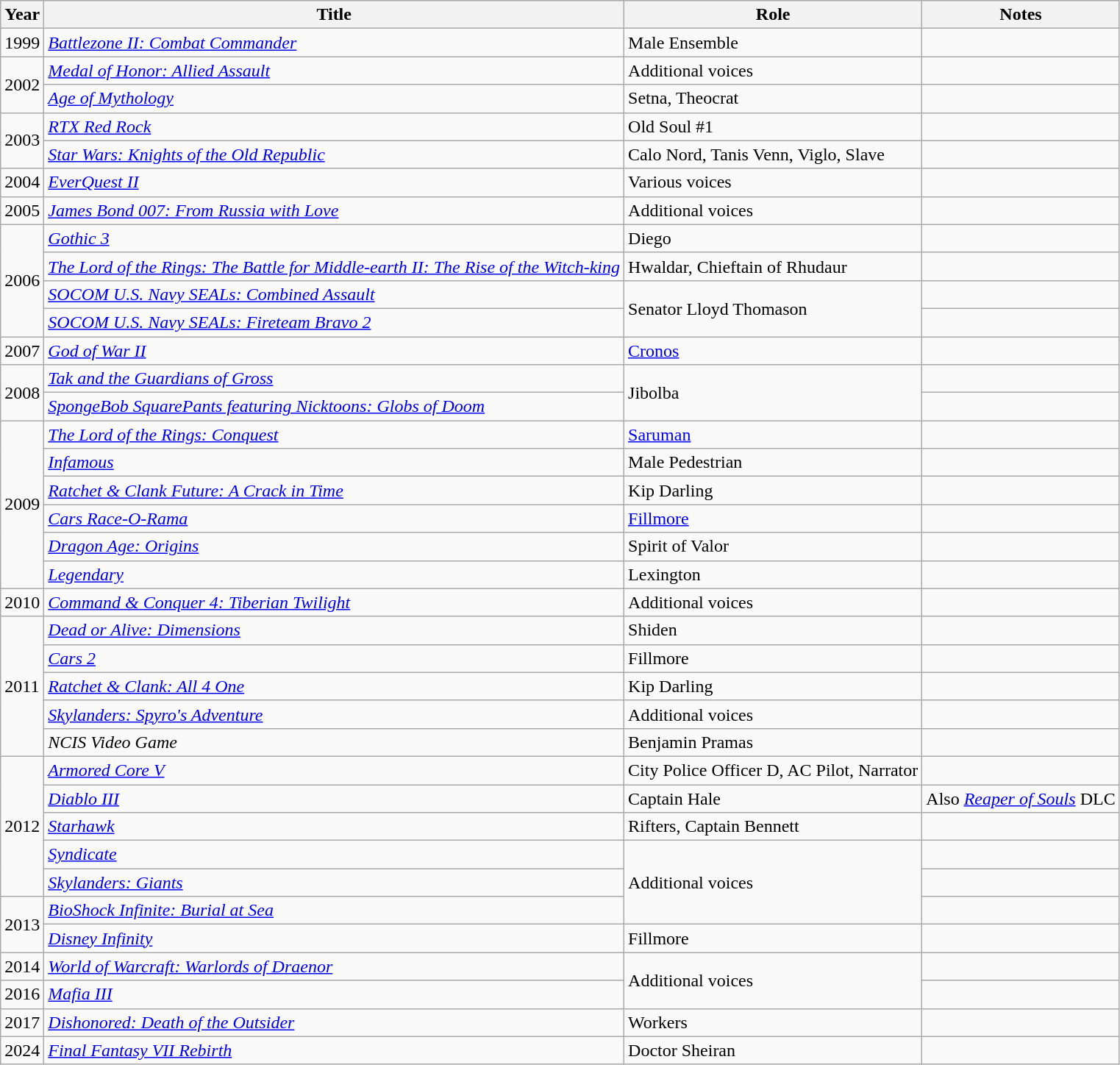<table class="wikitable sortable plainrowheaders" style="white-space:nowrap">
<tr>
<th>Year</th>
<th>Title</th>
<th>Role</th>
<th>Notes</th>
</tr>
<tr>
<td>1999</td>
<td><em><a href='#'>Battlezone II: Combat Commander</a></em></td>
<td>Male Ensemble</td>
<td></td>
</tr>
<tr>
<td rowspan=2>2002</td>
<td><em><a href='#'>Medal of Honor: Allied Assault</a></em></td>
<td>Additional voices</td>
<td></td>
</tr>
<tr>
<td><em><a href='#'>Age of Mythology</a></em></td>
<td>Setna, Theocrat</td>
<td></td>
</tr>
<tr>
<td rowspan=2>2003</td>
<td><em><a href='#'>RTX Red Rock</a></em></td>
<td>Old Soul #1</td>
<td></td>
</tr>
<tr>
<td><em><a href='#'>Star Wars: Knights of the Old Republic</a></em></td>
<td>Calo Nord, Tanis Venn, Viglo, Slave</td>
<td></td>
</tr>
<tr>
<td>2004</td>
<td><em><a href='#'>EverQuest II</a></em></td>
<td>Various voices</td>
<td></td>
</tr>
<tr>
<td>2005</td>
<td><em><a href='#'>James Bond 007: From Russia with Love</a></em></td>
<td>Additional voices</td>
<td></td>
</tr>
<tr>
<td rowspan=4>2006</td>
<td><em><a href='#'>Gothic 3</a></em></td>
<td>Diego</td>
<td></td>
</tr>
<tr>
<td><em><a href='#'>The Lord of the Rings: The Battle for Middle-earth II: The Rise of the Witch-king</a></em></td>
<td>Hwaldar, Chieftain of Rhudaur</td>
<td></td>
</tr>
<tr>
<td><em><a href='#'>SOCOM U.S. Navy SEALs: Combined Assault</a></em></td>
<td rowspan="2">Senator Lloyd Thomason</td>
<td></td>
</tr>
<tr>
<td><em><a href='#'>SOCOM U.S. Navy SEALs: Fireteam Bravo 2</a></em></td>
<td></td>
</tr>
<tr>
<td>2007</td>
<td><em><a href='#'>God of War II</a></em></td>
<td><a href='#'>Cronos</a></td>
<td></td>
</tr>
<tr>
<td rowspan=2>2008</td>
<td><em><a href='#'>Tak and the Guardians of Gross</a></em></td>
<td rowspan="2">Jibolba</td>
<td></td>
</tr>
<tr>
<td><em><a href='#'>SpongeBob SquarePants featuring Nicktoons: Globs of Doom</a></em></td>
<td></td>
</tr>
<tr>
<td rowspan=6>2009</td>
<td><em><a href='#'>The Lord of the Rings: Conquest</a></em></td>
<td><a href='#'>Saruman</a></td>
<td></td>
</tr>
<tr>
<td><em><a href='#'>Infamous</a></em></td>
<td>Male Pedestrian</td>
<td></td>
</tr>
<tr>
<td><em><a href='#'>Ratchet & Clank Future: A Crack in Time</a></em></td>
<td>Kip Darling</td>
<td></td>
</tr>
<tr>
<td><em><a href='#'>Cars Race-O-Rama</a></em></td>
<td><a href='#'>Fillmore</a></td>
<td></td>
</tr>
<tr>
<td><em><a href='#'>Dragon Age: Origins</a></em></td>
<td>Spirit of Valor</td>
<td></td>
</tr>
<tr>
<td><em><a href='#'>Legendary</a></em></td>
<td>Lexington</td>
<td></td>
</tr>
<tr>
<td>2010</td>
<td><em><a href='#'>Command & Conquer 4: Tiberian Twilight</a></em></td>
<td>Additional voices</td>
<td></td>
</tr>
<tr>
<td rowspan=5>2011</td>
<td><em><a href='#'>Dead or Alive: Dimensions</a></em></td>
<td>Shiden</td>
<td></td>
</tr>
<tr>
<td><em><a href='#'>Cars 2</a></em></td>
<td>Fillmore</td>
<td></td>
</tr>
<tr>
<td><em><a href='#'>Ratchet & Clank: All 4 One</a></em></td>
<td>Kip Darling</td>
<td></td>
</tr>
<tr>
<td><em><a href='#'>Skylanders: Spyro's Adventure</a></em></td>
<td>Additional voices</td>
<td></td>
</tr>
<tr>
<td><em>NCIS Video Game</em></td>
<td>Benjamin Pramas</td>
<td></td>
</tr>
<tr>
<td rowspan=5>2012</td>
<td><em><a href='#'>Armored Core V</a></em></td>
<td>City Police Officer D, AC Pilot, Narrator</td>
<td></td>
</tr>
<tr>
<td><em><a href='#'>Diablo III</a></em></td>
<td>Captain Hale</td>
<td>Also <em><a href='#'>Reaper of Souls</a></em> DLC</td>
</tr>
<tr>
<td><em><a href='#'>Starhawk</a></em></td>
<td>Rifters, Captain Bennett</td>
<td></td>
</tr>
<tr>
<td><em><a href='#'>Syndicate</a></em></td>
<td rowspan="3">Additional voices</td>
<td></td>
</tr>
<tr>
<td><em><a href='#'>Skylanders: Giants</a></em></td>
<td></td>
</tr>
<tr>
<td rowspan="2">2013</td>
<td><em><a href='#'>BioShock Infinite: Burial at Sea</a></em></td>
<td></td>
</tr>
<tr>
<td><em><a href='#'>Disney Infinity</a></em></td>
<td>Fillmore</td>
<td></td>
</tr>
<tr>
<td>2014</td>
<td><em><a href='#'>World of Warcraft: Warlords of Draenor</a></em></td>
<td rowspan="2">Additional voices</td>
<td></td>
</tr>
<tr>
<td>2016</td>
<td><em><a href='#'>Mafia III</a></em></td>
<td></td>
</tr>
<tr>
<td>2017</td>
<td><em><a href='#'>Dishonored: Death of the Outsider</a></em></td>
<td>Workers</td>
<td></td>
</tr>
<tr>
<td>2024</td>
<td><em><a href='#'>Final Fantasy VII Rebirth</a></em></td>
<td>Doctor Sheiran</td>
<td></td>
</tr>
</table>
